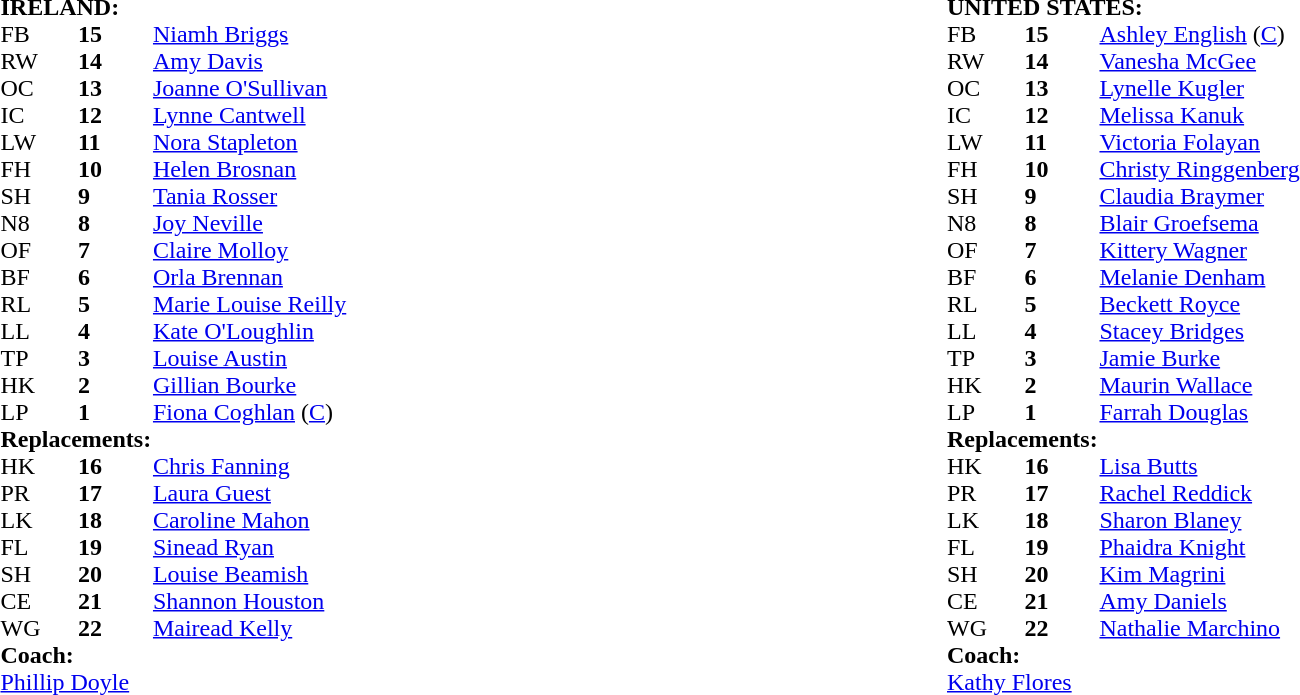<table style="width:100%">
<tr>
<td width="50%"><br><table cellspacing="0" cellpadding="0">
<tr>
<td colspan="4"><strong>IRELAND:</strong></td>
</tr>
<tr>
<th width="4%"></th>
<th width="4%"></th>
<th width="21%"></th>
<th width="21%"></th>
</tr>
<tr>
<td>FB</td>
<td><strong>15</strong></td>
<td><a href='#'>Niamh Briggs</a></td>
</tr>
<tr>
<td>RW</td>
<td><strong>14</strong></td>
<td><a href='#'>Amy Davis</a></td>
<td></td>
</tr>
<tr>
<td>OC</td>
<td><strong>13</strong></td>
<td><a href='#'>Joanne O'Sullivan</a></td>
</tr>
<tr>
<td>IC</td>
<td><strong>12</strong></td>
<td><a href='#'>Lynne Cantwell</a></td>
</tr>
<tr>
<td>LW</td>
<td><strong>11</strong></td>
<td><a href='#'>Nora Stapleton</a></td>
</tr>
<tr>
<td>FH</td>
<td><strong>10</strong></td>
<td><a href='#'>Helen Brosnan</a></td>
<td></td>
</tr>
<tr>
<td>SH</td>
<td><strong>9</strong></td>
<td><a href='#'>Tania Rosser</a></td>
<td></td>
</tr>
<tr>
<td>N8</td>
<td><strong>8</strong></td>
<td><a href='#'>Joy Neville</a></td>
</tr>
<tr>
<td>OF</td>
<td><strong>7</strong></td>
<td><a href='#'>Claire Molloy</a></td>
</tr>
<tr>
<td>BF</td>
<td><strong>6</strong></td>
<td><a href='#'>Orla Brennan</a></td>
<td></td>
</tr>
<tr>
<td>RL</td>
<td><strong>5</strong></td>
<td><a href='#'>Marie Louise Reilly</a></td>
<td></td>
</tr>
<tr>
<td>LL</td>
<td><strong>4</strong></td>
<td><a href='#'>Kate O'Loughlin</a></td>
</tr>
<tr>
<td>TP</td>
<td><strong>3</strong></td>
<td><a href='#'>Louise Austin</a></td>
<td></td>
</tr>
<tr>
<td>HK</td>
<td><strong>2</strong></td>
<td><a href='#'>Gillian Bourke</a></td>
</tr>
<tr>
<td>LP</td>
<td><strong>1</strong></td>
<td><a href='#'>Fiona Coghlan</a> (<a href='#'>C</a>)</td>
</tr>
<tr>
<td colspan=4><strong>Replacements:</strong></td>
</tr>
<tr>
<td>HK</td>
<td><strong>16</strong></td>
<td><a href='#'>Chris Fanning</a></td>
<td></td>
</tr>
<tr>
<td>PR</td>
<td><strong>17</strong></td>
<td><a href='#'>Laura Guest</a></td>
</tr>
<tr>
<td>LK</td>
<td><strong>18</strong></td>
<td><a href='#'>Caroline Mahon</a></td>
<td></td>
</tr>
<tr>
<td>FL</td>
<td><strong>19</strong></td>
<td><a href='#'>Sinead Ryan</a></td>
<td></td>
</tr>
<tr>
<td>SH</td>
<td><strong>20</strong></td>
<td><a href='#'>Louise Beamish</a></td>
<td></td>
</tr>
<tr>
<td>CE</td>
<td><strong>21</strong></td>
<td><a href='#'>Shannon Houston</a></td>
<td></td>
</tr>
<tr>
<td>WG</td>
<td><strong>22</strong></td>
<td><a href='#'>Mairead Kelly</a></td>
<td></td>
</tr>
<tr>
<td colspan="4"><strong>Coach:</strong></td>
</tr>
<tr>
<td colspan="4"> <a href='#'>Phillip Doyle</a></td>
</tr>
<tr>
</tr>
</table>
</td>
<td width="50%"><br><table cellspacing="0" cellpadding="0">
<tr>
<td colspan="4"><strong>UNITED STATES:</strong></td>
</tr>
<tr>
<th width="4%"></th>
<th width="4%"></th>
<th width="21%"></th>
<th width="21%"></th>
</tr>
<tr>
<td>FB</td>
<td><strong>15</strong></td>
<td><a href='#'>Ashley English</a> (<a href='#'>C</a>)</td>
</tr>
<tr>
<td>RW</td>
<td><strong>14</strong></td>
<td><a href='#'>Vanesha McGee</a></td>
</tr>
<tr>
<td>OC</td>
<td><strong>13</strong></td>
<td><a href='#'>Lynelle Kugler</a></td>
</tr>
<tr>
<td>IC</td>
<td><strong>12</strong></td>
<td><a href='#'>Melissa Kanuk</a></td>
</tr>
<tr>
<td>LW</td>
<td><strong>11</strong></td>
<td><a href='#'>Victoria Folayan</a></td>
<td></td>
</tr>
<tr>
<td>FH</td>
<td><strong>10</strong></td>
<td><a href='#'>Christy Ringgenberg</a></td>
</tr>
<tr>
<td>SH</td>
<td><strong>9</strong></td>
<td><a href='#'>Claudia Braymer</a></td>
</tr>
<tr>
<td>N8</td>
<td><strong>8</strong></td>
<td><a href='#'>Blair Groefsema</a></td>
</tr>
<tr>
<td>OF</td>
<td><strong>7</strong></td>
<td><a href='#'>Kittery Wagner</a></td>
</tr>
<tr>
<td>BF</td>
<td><strong>6</strong></td>
<td><a href='#'>Melanie Denham</a></td>
<td>  </td>
</tr>
<tr>
<td>RL</td>
<td><strong>5</strong></td>
<td><a href='#'>Beckett Royce</a></td>
<td></td>
</tr>
<tr>
<td>LL</td>
<td><strong>4</strong></td>
<td><a href='#'>Stacey Bridges</a></td>
</tr>
<tr>
<td>TP</td>
<td><strong>3</strong></td>
<td><a href='#'>Jamie Burke</a></td>
<td></td>
</tr>
<tr>
<td>HK</td>
<td><strong>2</strong></td>
<td><a href='#'>Maurin Wallace</a></td>
</tr>
<tr>
<td>LP</td>
<td><strong>1</strong></td>
<td><a href='#'>Farrah Douglas</a></td>
<td></td>
</tr>
<tr>
<td colspan=4><strong>Replacements:</strong></td>
</tr>
<tr>
<td>HK</td>
<td><strong>16</strong></td>
<td><a href='#'>Lisa Butts</a></td>
</tr>
<tr>
<td>PR</td>
<td><strong>17</strong></td>
<td><a href='#'>Rachel Reddick</a></td>
<td>  </td>
</tr>
<tr>
<td>LK</td>
<td><strong>18</strong></td>
<td><a href='#'>Sharon Blaney</a></td>
<td></td>
</tr>
<tr>
<td>FL</td>
<td><strong>19</strong></td>
<td><a href='#'>Phaidra Knight</a></td>
<td></td>
</tr>
<tr>
<td>SH</td>
<td><strong>20</strong></td>
<td><a href='#'>Kim Magrini</a></td>
</tr>
<tr>
<td>CE</td>
<td><strong>21</strong></td>
<td><a href='#'>Amy Daniels</a></td>
</tr>
<tr>
<td>WG</td>
<td><strong>22</strong></td>
<td><a href='#'>Nathalie Marchino</a></td>
<td></td>
</tr>
<tr>
<td colspan="4"><strong>Coach:</strong></td>
</tr>
<tr>
<td colspan="4"> <a href='#'>Kathy Flores</a></td>
</tr>
<tr>
</tr>
</table>
</td>
</tr>
</table>
